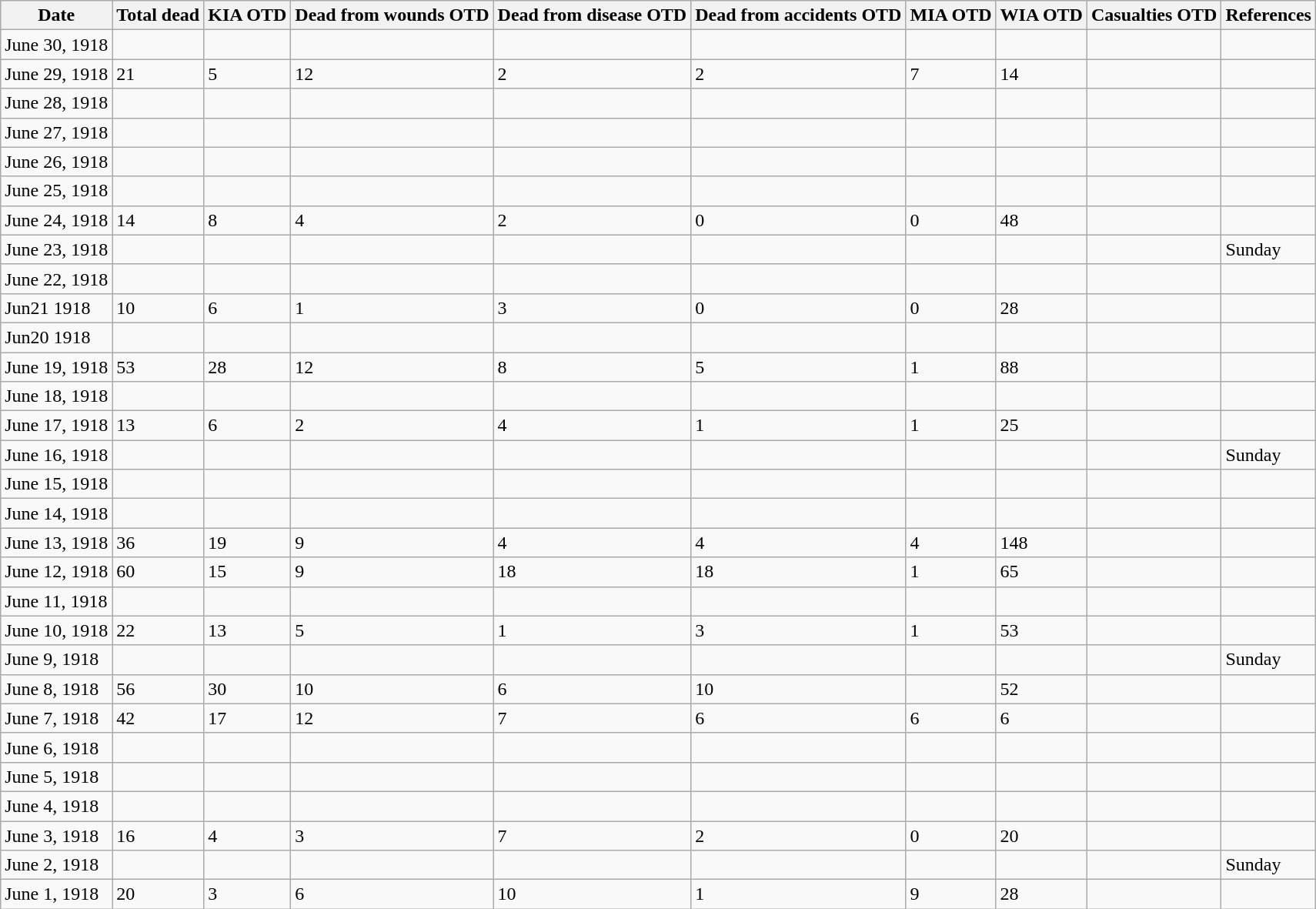<table role="presentation" class="wikitable mw-collapsible">
<tr>
<th>Date</th>
<th>Total dead</th>
<th>KIA OTD</th>
<th>Dead from wounds OTD</th>
<th>Dead from disease OTD</th>
<th>Dead from accidents OTD</th>
<th>MIA OTD</th>
<th>WIA OTD</th>
<th>Casualties OTD</th>
<th>References</th>
</tr>
<tr>
<td>June 30, 1918</td>
<td></td>
<td></td>
<td></td>
<td></td>
<td></td>
<td></td>
<td></td>
<td></td>
<td></td>
</tr>
<tr>
<td>June 29, 1918</td>
<td>21</td>
<td>5</td>
<td>12</td>
<td>2</td>
<td>2</td>
<td>7</td>
<td>14</td>
<td></td>
<td></td>
</tr>
<tr>
<td>June 28, 1918</td>
<td></td>
<td></td>
<td></td>
<td></td>
<td></td>
<td></td>
<td></td>
<td></td>
<td></td>
</tr>
<tr>
<td>June 27, 1918</td>
<td></td>
<td></td>
<td></td>
<td></td>
<td></td>
<td></td>
<td></td>
<td></td>
<td></td>
</tr>
<tr>
<td>June 26, 1918</td>
<td></td>
<td></td>
<td></td>
<td></td>
<td></td>
<td></td>
<td></td>
<td></td>
<td></td>
</tr>
<tr>
<td>June 25, 1918</td>
<td></td>
<td></td>
<td></td>
<td></td>
<td></td>
<td></td>
<td></td>
<td></td>
<td></td>
</tr>
<tr>
<td>June 24, 1918</td>
<td>14</td>
<td>8</td>
<td>4</td>
<td>2</td>
<td>0</td>
<td>0</td>
<td>48</td>
<td></td>
<td></td>
</tr>
<tr>
<td>June 23, 1918</td>
<td></td>
<td></td>
<td></td>
<td></td>
<td></td>
<td></td>
<td></td>
<td></td>
<td>Sunday</td>
</tr>
<tr>
<td>June 22, 1918</td>
<td></td>
<td></td>
<td></td>
<td></td>
<td></td>
<td></td>
<td></td>
<td></td>
<td></td>
</tr>
<tr>
<td>Jun21 1918</td>
<td>10</td>
<td>6</td>
<td>1</td>
<td>3</td>
<td>0</td>
<td>0</td>
<td>28</td>
<td></td>
<td></td>
</tr>
<tr>
<td>Jun20 1918</td>
<td></td>
<td></td>
<td></td>
<td></td>
<td></td>
<td></td>
<td></td>
<td></td>
<td></td>
</tr>
<tr>
<td>June 19, 1918</td>
<td>53</td>
<td>28</td>
<td>12</td>
<td>8</td>
<td>5</td>
<td>1</td>
<td>88</td>
<td></td>
<td></td>
</tr>
<tr>
<td>June 18, 1918</td>
<td></td>
<td></td>
<td></td>
<td></td>
<td></td>
<td></td>
<td></td>
<td></td>
<td></td>
</tr>
<tr>
<td>June 17, 1918</td>
<td>13</td>
<td>6</td>
<td>2</td>
<td>4</td>
<td>1</td>
<td>1</td>
<td>25</td>
<td></td>
<td></td>
</tr>
<tr>
<td>June 16, 1918</td>
<td></td>
<td></td>
<td></td>
<td></td>
<td></td>
<td></td>
<td></td>
<td></td>
<td>Sunday</td>
</tr>
<tr>
<td>June 15, 1918</td>
<td></td>
<td></td>
<td></td>
<td></td>
<td></td>
<td></td>
<td></td>
<td></td>
<td></td>
</tr>
<tr>
<td>June 14, 1918</td>
<td></td>
<td></td>
<td></td>
<td></td>
<td></td>
<td></td>
<td></td>
<td></td>
<td></td>
</tr>
<tr>
<td>June 13, 1918</td>
<td>36</td>
<td>19</td>
<td>9</td>
<td>4</td>
<td>4</td>
<td>4</td>
<td>148</td>
<td></td>
<td></td>
</tr>
<tr>
<td>June 12, 1918</td>
<td>60</td>
<td>15</td>
<td>9</td>
<td>18</td>
<td>18</td>
<td>1</td>
<td>65</td>
<td></td>
<td></td>
</tr>
<tr>
<td>June 11, 1918</td>
<td></td>
<td></td>
<td></td>
<td></td>
<td></td>
<td></td>
<td></td>
<td></td>
<td></td>
</tr>
<tr>
<td>June 10, 1918</td>
<td>22</td>
<td>13</td>
<td>5</td>
<td>1</td>
<td>3</td>
<td>1</td>
<td>53</td>
<td></td>
<td></td>
</tr>
<tr>
<td>June 9, 1918</td>
<td></td>
<td></td>
<td></td>
<td></td>
<td></td>
<td></td>
<td></td>
<td></td>
<td>Sunday</td>
</tr>
<tr>
<td>June 8, 1918</td>
<td>56</td>
<td>30</td>
<td>10</td>
<td>6</td>
<td>10</td>
<td></td>
<td>52</td>
<td></td>
<td></td>
</tr>
<tr>
<td>June 7, 1918</td>
<td>42</td>
<td>17</td>
<td>12</td>
<td>7</td>
<td>6</td>
<td>6</td>
<td>6</td>
<td></td>
<td></td>
</tr>
<tr>
<td>June 6, 1918</td>
<td></td>
<td></td>
<td></td>
<td></td>
<td></td>
<td></td>
<td></td>
<td></td>
<td></td>
</tr>
<tr>
<td>June 5, 1918</td>
<td></td>
<td></td>
<td></td>
<td></td>
<td></td>
<td></td>
<td></td>
<td></td>
<td></td>
</tr>
<tr>
<td>June 4, 1918</td>
<td></td>
<td></td>
<td></td>
<td></td>
<td></td>
<td></td>
<td></td>
<td></td>
<td></td>
</tr>
<tr>
<td>June 3, 1918</td>
<td>16</td>
<td>4</td>
<td>3</td>
<td>7</td>
<td>2</td>
<td>0</td>
<td>20</td>
<td></td>
<td></td>
</tr>
<tr>
<td>June 2, 1918</td>
<td></td>
<td></td>
<td></td>
<td></td>
<td></td>
<td></td>
<td></td>
<td></td>
<td>Sunday</td>
</tr>
<tr>
<td>June 1, 1918</td>
<td>20</td>
<td>3</td>
<td>6</td>
<td>10</td>
<td>1</td>
<td>9</td>
<td>28</td>
<td></td>
<td></td>
</tr>
</table>
